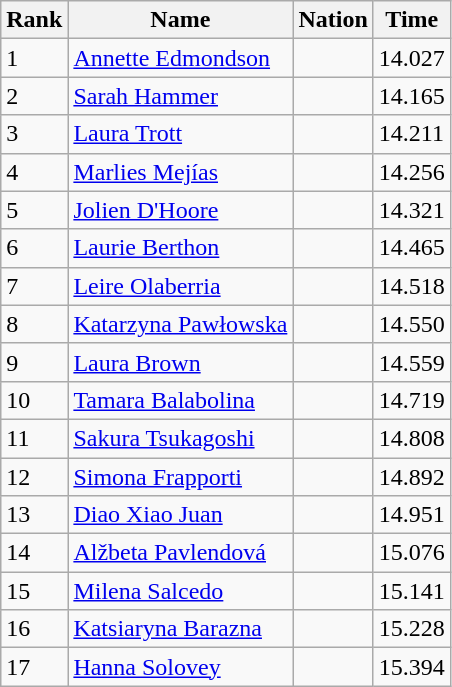<table class="wikitable sortable" style="text-align:left">
<tr>
<th>Rank</th>
<th>Name</th>
<th>Nation</th>
<th>Time</th>
</tr>
<tr>
<td>1</td>
<td><a href='#'>Annette Edmondson</a></td>
<td></td>
<td>14.027</td>
</tr>
<tr>
<td>2</td>
<td><a href='#'>Sarah Hammer</a></td>
<td></td>
<td>14.165</td>
</tr>
<tr>
<td>3</td>
<td><a href='#'>Laura Trott</a></td>
<td></td>
<td>14.211</td>
</tr>
<tr>
<td>4</td>
<td><a href='#'>Marlies Mejías</a></td>
<td></td>
<td>14.256</td>
</tr>
<tr>
<td>5</td>
<td><a href='#'>Jolien D'Hoore</a></td>
<td></td>
<td>14.321</td>
</tr>
<tr>
<td>6</td>
<td><a href='#'>Laurie Berthon</a></td>
<td></td>
<td>14.465</td>
</tr>
<tr>
<td>7</td>
<td><a href='#'>Leire Olaberria</a></td>
<td></td>
<td>14.518</td>
</tr>
<tr>
<td>8</td>
<td><a href='#'>Katarzyna Pawłowska</a></td>
<td></td>
<td>14.550</td>
</tr>
<tr>
<td>9</td>
<td><a href='#'>Laura Brown</a></td>
<td></td>
<td>14.559</td>
</tr>
<tr>
<td>10</td>
<td><a href='#'>Tamara Balabolina</a></td>
<td></td>
<td>14.719</td>
</tr>
<tr>
<td>11</td>
<td><a href='#'>Sakura Tsukagoshi</a></td>
<td></td>
<td>14.808</td>
</tr>
<tr>
<td>12</td>
<td><a href='#'>Simona Frapporti</a></td>
<td></td>
<td>14.892</td>
</tr>
<tr>
<td>13</td>
<td><a href='#'>Diao Xiao Juan</a></td>
<td></td>
<td>14.951</td>
</tr>
<tr>
<td>14</td>
<td><a href='#'>Alžbeta Pavlendová</a></td>
<td></td>
<td>15.076</td>
</tr>
<tr>
<td>15</td>
<td><a href='#'>Milena Salcedo</a></td>
<td></td>
<td>15.141</td>
</tr>
<tr>
<td>16</td>
<td><a href='#'>Katsiaryna Barazna</a></td>
<td></td>
<td>15.228</td>
</tr>
<tr>
<td>17</td>
<td><a href='#'>Hanna Solovey</a></td>
<td></td>
<td>15.394</td>
</tr>
</table>
